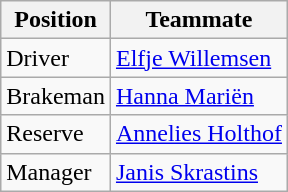<table class="wikitable">
<tr>
<th>Position</th>
<th>Teammate</th>
</tr>
<tr>
<td>Driver</td>
<td><a href='#'>Elfje Willemsen</a></td>
</tr>
<tr>
<td>Brakeman</td>
<td><a href='#'>Hanna Mariën</a></td>
</tr>
<tr>
<td>Reserve</td>
<td><a href='#'>Annelies Holthof</a></td>
</tr>
<tr>
<td>Manager</td>
<td><a href='#'>Janis Skrastins</a></td>
</tr>
</table>
